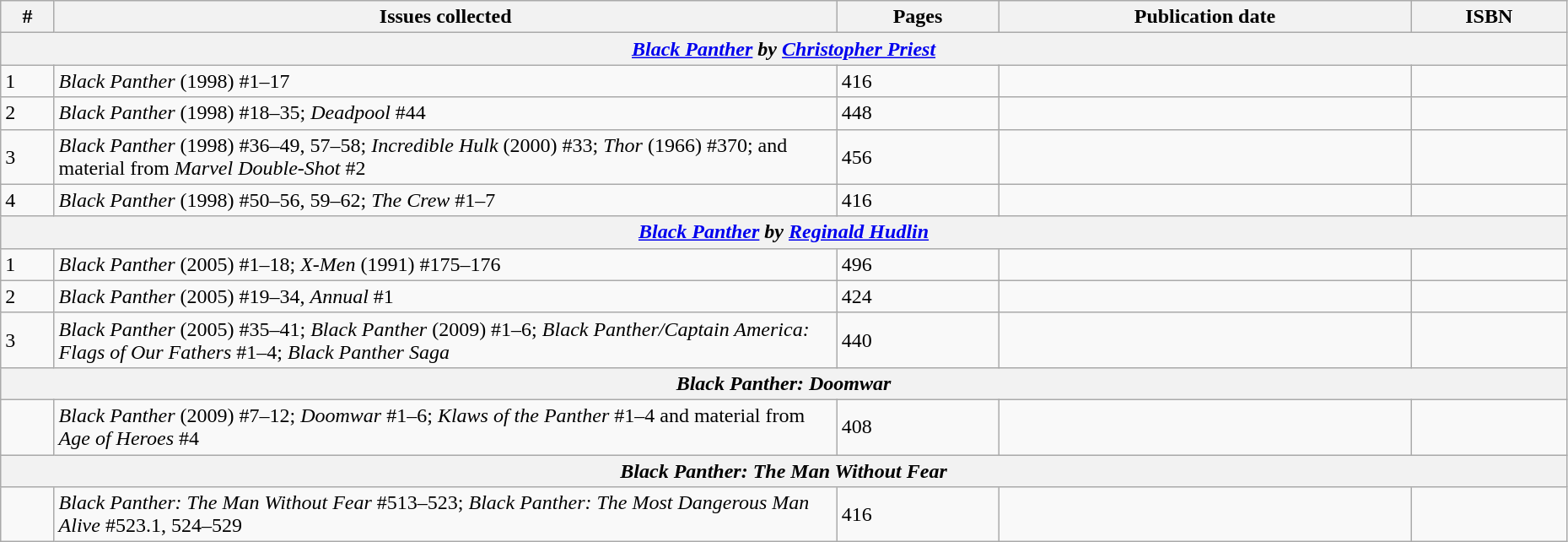<table class="wikitable sortable" width=98%>
<tr>
<th class="unsortable">#</th>
<th class="unsortable" width="50%">Issues collected</th>
<th>Pages</th>
<th>Publication date</th>
<th class="unsortable">ISBN</th>
</tr>
<tr>
<th colspan="5"><strong><em><a href='#'>Black Panther</a> by <a href='#'>Christopher Priest</a></em></strong></th>
</tr>
<tr>
<td>1</td>
<td><em>Black Panther</em> (1998) #1–17</td>
<td>416</td>
<td></td>
<td></td>
</tr>
<tr>
<td>2</td>
<td><em>Black Panther</em> (1998) #18–35; <em>Deadpool</em> #44</td>
<td>448</td>
<td></td>
<td></td>
</tr>
<tr>
<td>3</td>
<td><em>Black Panther</em> (1998) #36–49, 57–58; <em>Incredible Hulk</em> (2000) #33; <em>Thor</em> (1966) #370; and material from <em>Marvel Double-Shot</em> #2</td>
<td>456</td>
<td></td>
<td></td>
</tr>
<tr>
<td>4</td>
<td><em>Black Panther</em> (1998) #50–56, 59–62; <em>The Crew</em> #1–7</td>
<td>416</td>
<td></td>
<td></td>
</tr>
<tr>
<th colspan="5"><strong><em><a href='#'>Black Panther</a> by <a href='#'>Reginald Hudlin</a></em></strong></th>
</tr>
<tr>
<td>1</td>
<td><em>Black Panther</em> (2005) #1–18; <em>X-Men</em> (1991) #175–176</td>
<td>496</td>
<td></td>
<td></td>
</tr>
<tr>
<td>2</td>
<td><em>Black Panther</em> (2005) #19–34, <em>Annual</em> #1</td>
<td>424</td>
<td></td>
<td></td>
</tr>
<tr>
<td>3</td>
<td><em>Black Panther</em> (2005) #35–41; <em>Black Panther</em> (2009) #1–6; <em>Black Panther/Captain America: Flags of Our Fathers</em> #1–4; <em>Black Panther Saga</em></td>
<td>440</td>
<td></td>
<td></td>
</tr>
<tr>
<th colspan="5"><strong><em>Black Panther: Doomwar</em></strong></th>
</tr>
<tr>
<td></td>
<td><em>Black Panther</em> (2009) #7–12; <em>Doomwar</em> #1–6; <em>Klaws of the Panther</em> #1–4 and material from <em>Age of Heroes</em> #4</td>
<td>408</td>
<td></td>
<td></td>
</tr>
<tr>
<th colspan="5"><strong><em>Black Panther: The Man Without Fear</em></strong></th>
</tr>
<tr>
<td></td>
<td><em>Black Panther: The Man Without Fear</em> #513–523; <em>Black Panther: The Most Dangerous Man Alive</em> #523.1, 524–529</td>
<td>416</td>
<td></td>
<td></td>
</tr>
</table>
